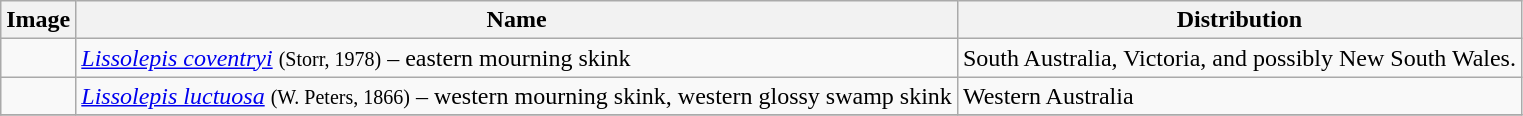<table class="wikitable">
<tr>
<th>Image</th>
<th>Name</th>
<th>Distribution</th>
</tr>
<tr>
<td></td>
<td><em><a href='#'>Lissolepis coventryi</a></em> <small>(Storr, 1978)</small> – eastern mourning skink</td>
<td>South Australia, Victoria, and possibly New South Wales.</td>
</tr>
<tr>
<td></td>
<td><em><a href='#'>Lissolepis luctuosa</a></em> <small>(W. Peters, 1866)</small> – western mourning skink, western glossy swamp skink</td>
<td>Western Australia</td>
</tr>
<tr>
</tr>
</table>
